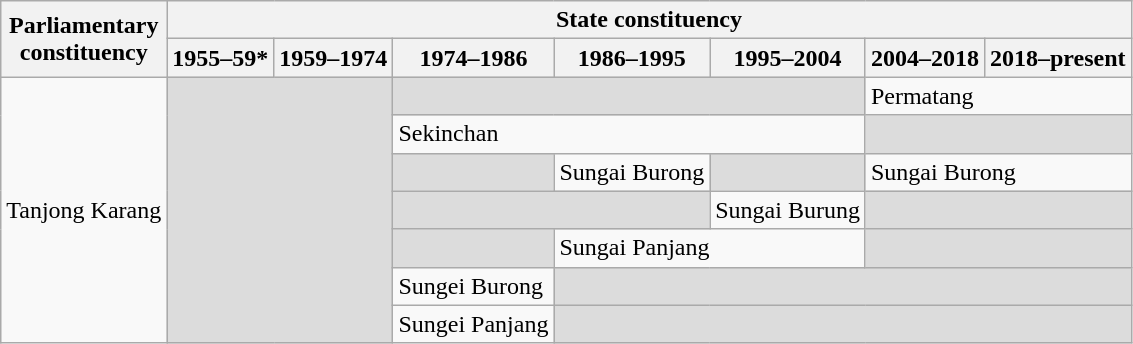<table class="wikitable">
<tr>
<th rowspan="2">Parliamentary<br>constituency</th>
<th colspan="7">State constituency</th>
</tr>
<tr>
<th>1955–59*</th>
<th>1959–1974</th>
<th>1974–1986</th>
<th>1986–1995</th>
<th>1995–2004</th>
<th>2004–2018</th>
<th>2018–present</th>
</tr>
<tr>
<td rowspan="7">Tanjong Karang</td>
<td colspan="2" rowspan="7" bgcolor="dcdcdc"></td>
<td colspan="3" bgcolor="dcdcdc"></td>
<td colspan="2">Permatang</td>
</tr>
<tr>
<td colspan="3">Sekinchan</td>
<td colspan="2" bgcolor="dcdcdc"></td>
</tr>
<tr>
<td bgcolor="dcdcdc"></td>
<td>Sungai Burong</td>
<td bgcolor="dcdcdc"></td>
<td colspan="2">Sungai Burong</td>
</tr>
<tr>
<td colspan="2" bgcolor="dcdcdc"></td>
<td>Sungai Burung</td>
<td colspan="2" bgcolor="dcdcdc"></td>
</tr>
<tr>
<td bgcolor="dcdcdc"></td>
<td colspan="2">Sungai Panjang</td>
<td colspan="2" bgcolor="dcdcdc"></td>
</tr>
<tr>
<td>Sungei Burong</td>
<td colspan="4" bgcolor="dcdcdc"></td>
</tr>
<tr>
<td>Sungei Panjang</td>
<td colspan="4" bgcolor="dcdcdc"></td>
</tr>
</table>
